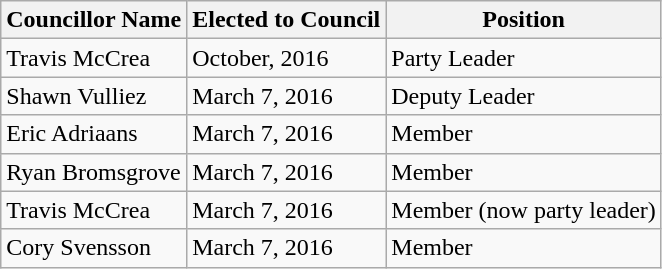<table class="wikitable">
<tr>
<th>Councillor Name</th>
<th>Elected to Council</th>
<th>Position</th>
</tr>
<tr>
<td>Travis McCrea</td>
<td>October, 2016</td>
<td>Party Leader</td>
</tr>
<tr>
<td>Shawn Vulliez</td>
<td>March 7, 2016</td>
<td>Deputy Leader</td>
</tr>
<tr>
<td>Eric Adriaans</td>
<td>March 7, 2016</td>
<td>Member</td>
</tr>
<tr>
<td>Ryan Bromsgrove</td>
<td>March 7, 2016</td>
<td>Member</td>
</tr>
<tr>
<td>Travis McCrea</td>
<td>March 7, 2016</td>
<td>Member (now party leader)</td>
</tr>
<tr>
<td>Cory Svensson</td>
<td>March 7, 2016</td>
<td>Member</td>
</tr>
</table>
